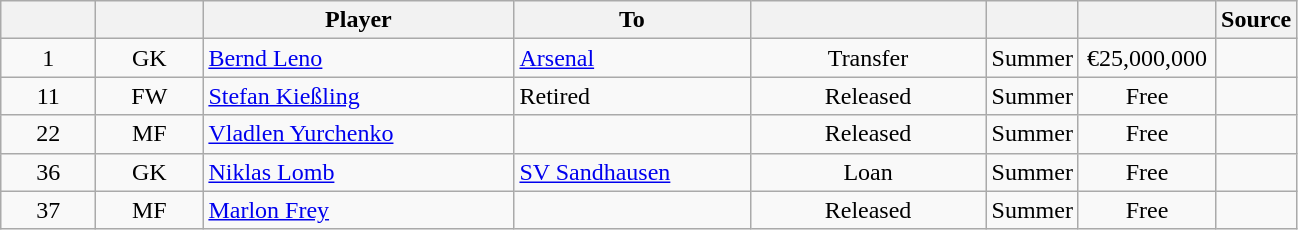<table class="wikitable" style="text-align:center;">
<tr>
<th style="width:56px;"></th>
<th style="width:64px;"></th>
<th style="width:200px;">Player</th>
<th style="width:150px;">To</th>
<th style="width:150px;"></th>
<th></th>
<th style="width:84px;"></th>
<th>Source</th>
</tr>
<tr>
<td>1</td>
<td>GK</td>
<td align="left"> <a href='#'>Bernd Leno</a></td>
<td style="text-align:left"> <a href='#'>Arsenal</a></td>
<td>Transfer</td>
<td>Summer</td>
<td>€25,000,000</td>
<td></td>
</tr>
<tr>
<td>11</td>
<td>FW</td>
<td align="left"> <a href='#'>Stefan Kießling</a></td>
<td style="text-align:left">Retired</td>
<td>Released</td>
<td>Summer</td>
<td>Free</td>
<td></td>
</tr>
<tr>
<td>22</td>
<td>MF</td>
<td align="left"> <a href='#'>Vladlen Yurchenko</a></td>
<td style="text-align:left"></td>
<td>Released</td>
<td>Summer</td>
<td>Free</td>
<td></td>
</tr>
<tr>
<td>36</td>
<td>GK</td>
<td align="left"> <a href='#'>Niklas Lomb</a></td>
<td style="text-align:left"><a href='#'>SV Sandhausen</a></td>
<td>Loan</td>
<td>Summer</td>
<td>Free</td>
<td></td>
</tr>
<tr>
<td>37</td>
<td>MF</td>
<td align="left"> <a href='#'>Marlon Frey</a></td>
<td style="text-align:left"></td>
<td>Released</td>
<td>Summer</td>
<td>Free</td>
<td></td>
</tr>
</table>
